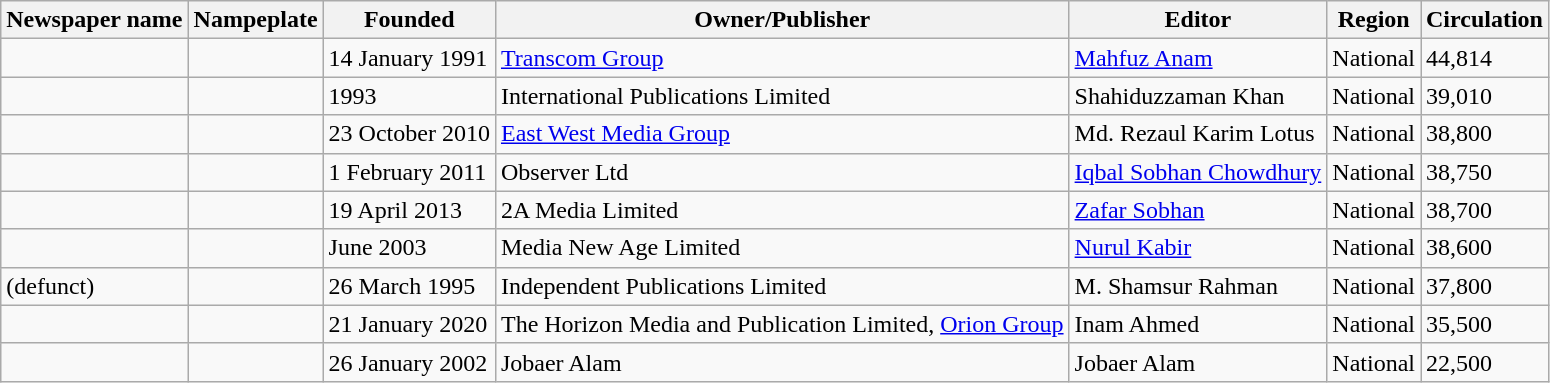<table class="wikitable sortable">
<tr>
<th>Newspaper name</th>
<th>Nampeplate</th>
<th>Founded</th>
<th>Owner/Publisher</th>
<th>Editor</th>
<th>Region</th>
<th>Circulation</th>
</tr>
<tr>
<td></td>
<td></td>
<td>14 January 1991</td>
<td><a href='#'>Transcom Group</a></td>
<td><a href='#'>Mahfuz Anam</a></td>
<td>National</td>
<td>44,814</td>
</tr>
<tr>
<td></td>
<td></td>
<td>1993</td>
<td>International Publications Limited</td>
<td>Shahiduzzaman Khan</td>
<td>National</td>
<td>39,010</td>
</tr>
<tr>
<td></td>
<td></td>
<td>23 October 2010</td>
<td><a href='#'>East West Media Group</a></td>
<td>Md. Rezaul Karim Lotus</td>
<td>National</td>
<td>38,800</td>
</tr>
<tr>
<td></td>
<td></td>
<td>1 February 2011</td>
<td>Observer Ltd</td>
<td><a href='#'>Iqbal Sobhan Chowdhury</a></td>
<td>National</td>
<td>38,750</td>
</tr>
<tr>
<td></td>
<td></td>
<td>19 April 2013</td>
<td>2A Media Limited</td>
<td><a href='#'>Zafar Sobhan</a></td>
<td>National</td>
<td>38,700</td>
</tr>
<tr>
<td></td>
<td></td>
<td>June 2003</td>
<td>Media New Age Limited</td>
<td><a href='#'>Nurul Kabir</a></td>
<td>National</td>
<td>38,600</td>
</tr>
<tr>
<td>(defunct)</td>
<td></td>
<td>26 March 1995</td>
<td>Independent Publications Limited</td>
<td>M. Shamsur Rahman</td>
<td>National</td>
<td>37,800</td>
</tr>
<tr>
<td></td>
<td></td>
<td>21 January 2020</td>
<td>The Horizon Media and Publication Limited, <a href='#'>Orion Group</a></td>
<td>Inam Ahmed</td>
<td>National</td>
<td>35,500</td>
</tr>
<tr>
<td></td>
<td></td>
<td>26 January 2002</td>
<td>Jobaer Alam</td>
<td>Jobaer Alam</td>
<td>National</td>
<td>22,500</td>
</tr>
</table>
